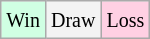<table class="wikitable">
<tr>
<td style="background-color: #d0ffe3;"><small>Win</small></td>
<td style="background-color: #f3f3f3;"><small>Draw</small></td>
<td style="background-color: #ffd0e3;"><small>Loss</small></td>
</tr>
</table>
